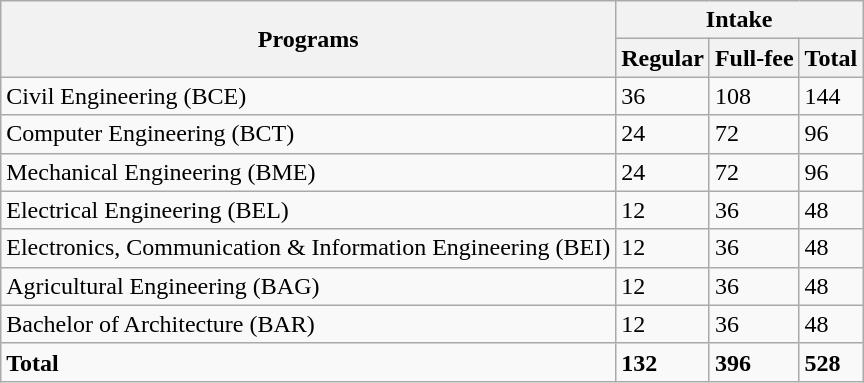<table class="wikitable sortable">
<tr>
<th rowspan="2">Programs</th>
<th colspan="3">Intake</th>
</tr>
<tr>
<th>Regular</th>
<th>Full-fee</th>
<th>Total</th>
</tr>
<tr>
<td>Civil Engineering (BCE)</td>
<td>36</td>
<td>108</td>
<td>144</td>
</tr>
<tr>
<td>Computer Engineering (BCT)</td>
<td>24</td>
<td>72</td>
<td>96</td>
</tr>
<tr>
<td>Mechanical Engineering (BME)</td>
<td>24</td>
<td>72</td>
<td>96</td>
</tr>
<tr>
<td>Electrical Engineering (BEL)</td>
<td>12</td>
<td>36</td>
<td>48</td>
</tr>
<tr>
<td>Electronics, Communication & Information Engineering (BEI)</td>
<td>12</td>
<td>36</td>
<td>48</td>
</tr>
<tr>
<td>Agricultural Engineering (BAG)</td>
<td>12</td>
<td>36</td>
<td>48</td>
</tr>
<tr>
<td>Bachelor of Architecture (BAR)</td>
<td>12</td>
<td>36</td>
<td>48</td>
</tr>
<tr>
<td><strong>Total</strong></td>
<td><strong>132</strong></td>
<td><strong>396</strong></td>
<td><strong>528</strong></td>
</tr>
</table>
